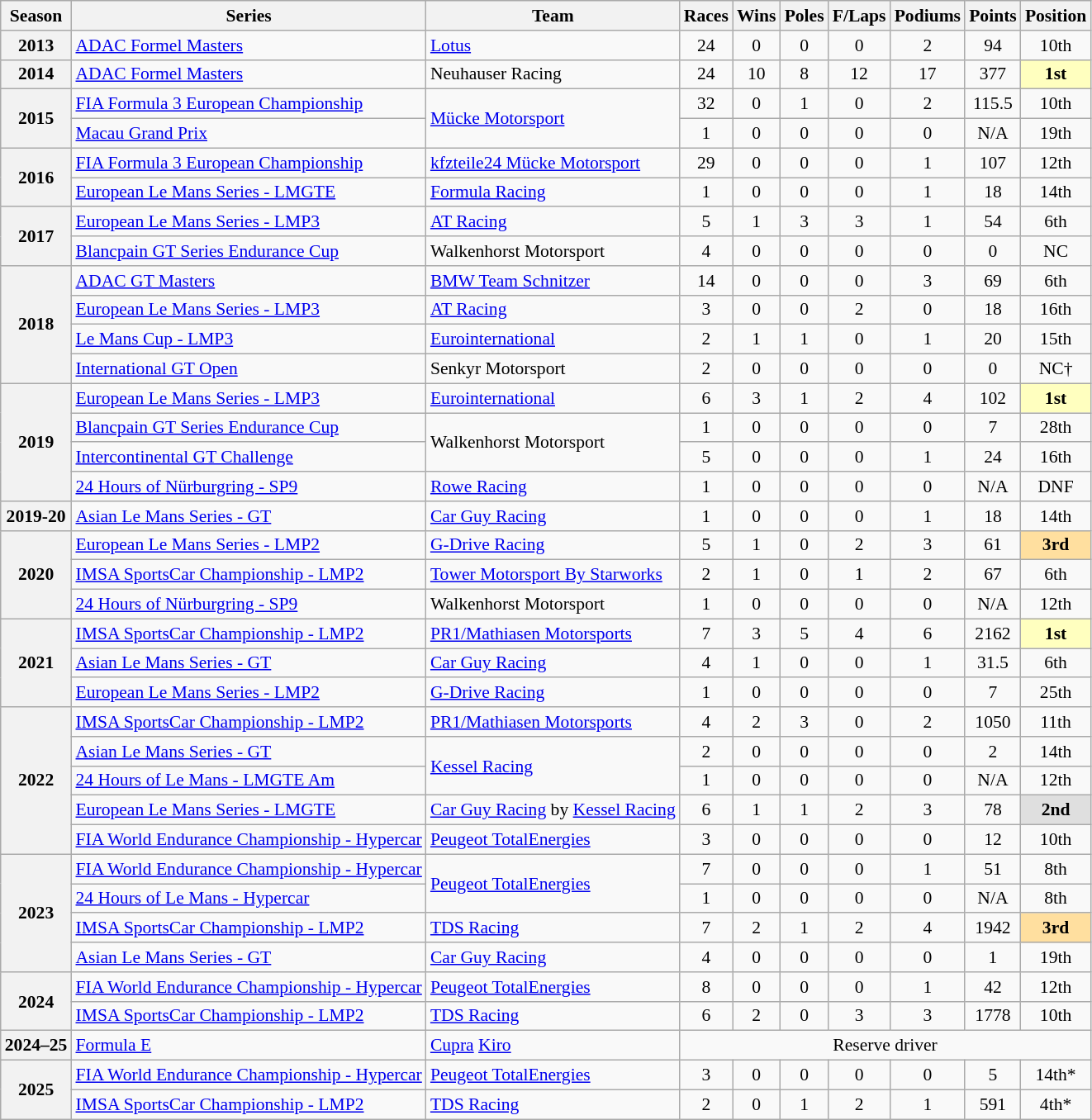<table class="wikitable" style="font-size: 90%; text-align:center">
<tr>
<th>Season</th>
<th>Series</th>
<th>Team</th>
<th>Races</th>
<th>Wins</th>
<th>Poles</th>
<th>F/Laps</th>
<th>Podiums</th>
<th>Points</th>
<th>Position</th>
</tr>
<tr>
<th>2013</th>
<td align=left><a href='#'>ADAC Formel Masters</a></td>
<td align=left><a href='#'>Lotus</a></td>
<td>24</td>
<td>0</td>
<td>0</td>
<td>0</td>
<td>2</td>
<td>94</td>
<td>10th</td>
</tr>
<tr>
<th>2014</th>
<td align=left><a href='#'>ADAC Formel Masters</a></td>
<td align=left>Neuhauser Racing</td>
<td>24</td>
<td>10</td>
<td>8</td>
<td>12</td>
<td>17</td>
<td>377</td>
<td style="background:#FFFFBF;"><strong>1st</strong></td>
</tr>
<tr>
<th rowspan=2>2015</th>
<td align=left><a href='#'>FIA Formula 3 European Championship</a></td>
<td align=left rowspan=2><a href='#'>Mücke Motorsport</a></td>
<td>32</td>
<td>0</td>
<td>1</td>
<td>0</td>
<td>2</td>
<td>115.5</td>
<td>10th</td>
</tr>
<tr>
<td align=left><a href='#'>Macau Grand Prix</a></td>
<td>1</td>
<td>0</td>
<td>0</td>
<td>0</td>
<td>0</td>
<td>N/A</td>
<td>19th</td>
</tr>
<tr>
<th rowspan=2>2016</th>
<td align=left><a href='#'>FIA Formula 3 European Championship</a></td>
<td align=left><a href='#'>kfzteile24 Mücke Motorsport</a></td>
<td>29</td>
<td>0</td>
<td>0</td>
<td>0</td>
<td>1</td>
<td>107</td>
<td>12th</td>
</tr>
<tr>
<td align=left><a href='#'>European Le Mans Series - LMGTE</a></td>
<td align=left><a href='#'>Formula Racing</a></td>
<td>1</td>
<td>0</td>
<td>0</td>
<td>0</td>
<td>1</td>
<td>18</td>
<td>14th</td>
</tr>
<tr>
<th rowspan=2>2017</th>
<td align=left><a href='#'>European Le Mans Series - LMP3</a></td>
<td align=left><a href='#'>AT Racing</a></td>
<td>5</td>
<td>1</td>
<td>3</td>
<td>3</td>
<td>1</td>
<td>54</td>
<td>6th</td>
</tr>
<tr>
<td align=left><a href='#'>Blancpain GT Series Endurance Cup</a></td>
<td align=left>Walkenhorst Motorsport</td>
<td>4</td>
<td>0</td>
<td>0</td>
<td>0</td>
<td>0</td>
<td>0</td>
<td>NC</td>
</tr>
<tr>
<th rowspan=4>2018</th>
<td align=left><a href='#'>ADAC GT Masters</a></td>
<td align=left><a href='#'>BMW Team Schnitzer</a></td>
<td>14</td>
<td>0</td>
<td>0</td>
<td>0</td>
<td>3</td>
<td>69</td>
<td>6th</td>
</tr>
<tr>
<td align=left><a href='#'>European Le Mans Series - LMP3</a></td>
<td align=left><a href='#'>AT Racing</a></td>
<td>3</td>
<td>0</td>
<td>0</td>
<td>2</td>
<td>0</td>
<td>18</td>
<td>16th</td>
</tr>
<tr>
<td align=left><a href='#'>Le Mans Cup - LMP3</a></td>
<td align=left><a href='#'>Eurointernational</a></td>
<td>2</td>
<td>1</td>
<td>1</td>
<td>0</td>
<td>1</td>
<td>20</td>
<td>15th</td>
</tr>
<tr>
<td align=left><a href='#'>International GT Open</a></td>
<td align=left>Senkyr Motorsport</td>
<td>2</td>
<td>0</td>
<td>0</td>
<td>0</td>
<td>0</td>
<td>0</td>
<td>NC†</td>
</tr>
<tr>
<th rowspan="4">2019</th>
<td align=left><a href='#'>European Le Mans Series - LMP3</a></td>
<td align=left><a href='#'>Eurointernational</a></td>
<td>6</td>
<td>3</td>
<td>1</td>
<td>2</td>
<td>4</td>
<td>102</td>
<td style="background:#FFFFBF;"><strong>1st</strong></td>
</tr>
<tr>
<td align="left"><a href='#'>Blancpain GT Series Endurance Cup</a></td>
<td rowspan="2" align="left">Walkenhorst Motorsport</td>
<td>1</td>
<td>0</td>
<td>0</td>
<td>0</td>
<td>0</td>
<td>7</td>
<td>28th</td>
</tr>
<tr>
<td align="left"><a href='#'>Intercontinental GT Challenge</a></td>
<td>5</td>
<td>0</td>
<td>0</td>
<td>0</td>
<td>1</td>
<td>24</td>
<td>16th</td>
</tr>
<tr>
<td align=left><a href='#'>24 Hours of Nürburgring - SP9</a></td>
<td align=left><a href='#'>Rowe Racing</a></td>
<td>1</td>
<td>0</td>
<td>0</td>
<td>0</td>
<td>0</td>
<td>N/A</td>
<td>DNF</td>
</tr>
<tr>
<th>2019-20</th>
<td align=left><a href='#'>Asian Le Mans Series - GT</a></td>
<td align=left><a href='#'>Car Guy Racing</a></td>
<td>1</td>
<td>0</td>
<td>0</td>
<td>0</td>
<td>1</td>
<td>18</td>
<td>14th</td>
</tr>
<tr>
<th rowspan="3">2020</th>
<td align=left><a href='#'>European Le Mans Series - LMP2</a></td>
<td align=left><a href='#'>G-Drive Racing</a></td>
<td>5</td>
<td>1</td>
<td>0</td>
<td>2</td>
<td>3</td>
<td>61</td>
<td style="background:#FFDF9F;"><strong>3rd</strong></td>
</tr>
<tr>
<td align=left><a href='#'>IMSA SportsCar Championship - LMP2</a></td>
<td align=left><a href='#'>Tower Motorsport By Starworks</a></td>
<td>2</td>
<td>1</td>
<td>0</td>
<td>1</td>
<td>2</td>
<td>67</td>
<td>6th</td>
</tr>
<tr>
<td align=left><a href='#'>24 Hours of Nürburgring - SP9</a></td>
<td align=left>Walkenhorst Motorsport</td>
<td>1</td>
<td>0</td>
<td>0</td>
<td>0</td>
<td>0</td>
<td>N/A</td>
<td>12th</td>
</tr>
<tr>
<th rowspan="3">2021</th>
<td align="left"><a href='#'>IMSA SportsCar Championship - LMP2</a></td>
<td align="left"><a href='#'>PR1/Mathiasen Motorsports</a></td>
<td>7</td>
<td>3</td>
<td>5</td>
<td>4</td>
<td>6</td>
<td>2162</td>
<td style="background:#FFFFBF;"><strong>1st</strong></td>
</tr>
<tr>
<td align=left><a href='#'>Asian Le Mans Series - GT</a></td>
<td align=left><a href='#'>Car Guy Racing</a></td>
<td>4</td>
<td>1</td>
<td>0</td>
<td>0</td>
<td>1</td>
<td>31.5</td>
<td>6th</td>
</tr>
<tr>
<td align=left><a href='#'>European Le Mans Series - LMP2</a></td>
<td align=left><a href='#'>G-Drive Racing</a></td>
<td>1</td>
<td>0</td>
<td>0</td>
<td>0</td>
<td>0</td>
<td>7</td>
<td>25th</td>
</tr>
<tr>
<th rowspan="5">2022</th>
<td align="left"><a href='#'>IMSA SportsCar Championship - LMP2</a></td>
<td align="left"><a href='#'>PR1/Mathiasen Motorsports</a></td>
<td>4</td>
<td>2</td>
<td>3</td>
<td>0</td>
<td>2</td>
<td>1050</td>
<td>11th</td>
</tr>
<tr>
<td align=left><a href='#'>Asian Le Mans Series - GT</a></td>
<td rowspan="2" align="left"><a href='#'>Kessel Racing</a></td>
<td>2</td>
<td>0</td>
<td>0</td>
<td>0</td>
<td>0</td>
<td>2</td>
<td>14th</td>
</tr>
<tr>
<td align=left><a href='#'>24 Hours of Le Mans - LMGTE Am</a></td>
<td>1</td>
<td>0</td>
<td>0</td>
<td>0</td>
<td>0</td>
<td>N/A</td>
<td>12th</td>
</tr>
<tr>
<td align=left><a href='#'>European Le Mans Series - LMGTE</a></td>
<td align=left><a href='#'>Car Guy Racing</a> by <a href='#'>Kessel Racing</a></td>
<td>6</td>
<td>1</td>
<td>1</td>
<td>2</td>
<td>3</td>
<td>78</td>
<td style="background:#DFDFDF;"><strong>2nd</strong></td>
</tr>
<tr>
<td align=left><a href='#'>FIA World Endurance Championship - Hypercar</a></td>
<td align=left><a href='#'>Peugeot TotalEnergies</a></td>
<td>3</td>
<td>0</td>
<td>0</td>
<td>0</td>
<td>0</td>
<td>12</td>
<td>10th</td>
</tr>
<tr>
<th rowspan="4">2023</th>
<td align="left"><a href='#'>FIA World Endurance Championship - Hypercar</a></td>
<td rowspan="2" align="left"><a href='#'>Peugeot TotalEnergies</a></td>
<td>7</td>
<td>0</td>
<td>0</td>
<td>0</td>
<td>1</td>
<td>51</td>
<td>8th</td>
</tr>
<tr>
<td align=left><a href='#'>24 Hours of Le Mans - Hypercar</a></td>
<td>1</td>
<td>0</td>
<td>0</td>
<td>0</td>
<td>0</td>
<td>N/A</td>
<td>8th</td>
</tr>
<tr>
<td align="left"><a href='#'>IMSA SportsCar Championship - LMP2</a></td>
<td align="left"><a href='#'>TDS Racing</a></td>
<td>7</td>
<td>2</td>
<td>1</td>
<td>2</td>
<td>4</td>
<td>1942</td>
<td style="background:#FFDF9F;"><strong>3rd</strong></td>
</tr>
<tr>
<td align=left><a href='#'>Asian Le Mans Series - GT</a></td>
<td align=left><a href='#'>Car Guy Racing</a></td>
<td>4</td>
<td>0</td>
<td>0</td>
<td>0</td>
<td>0</td>
<td>1</td>
<td>19th</td>
</tr>
<tr>
<th rowspan=2>2024</th>
<td align=left><a href='#'>FIA World Endurance Championship - Hypercar</a></td>
<td align=left><a href='#'>Peugeot TotalEnergies</a></td>
<td>8</td>
<td>0</td>
<td>0</td>
<td>0</td>
<td>1</td>
<td>42</td>
<td>12th</td>
</tr>
<tr>
<td align=left><a href='#'>IMSA SportsCar Championship - LMP2</a></td>
<td align=left><a href='#'>TDS Racing</a></td>
<td>6</td>
<td>2</td>
<td>0</td>
<td>3</td>
<td>3</td>
<td>1778</td>
<td>10th</td>
</tr>
<tr>
<th>2024–25</th>
<td align=left><a href='#'>Formula E</a></td>
<td align=left><a href='#'>Cupra</a> <a href='#'>Kiro</a></td>
<td colspan="7">Reserve driver</td>
</tr>
<tr>
<th rowspan=2>2025</th>
<td align=left><a href='#'>FIA World Endurance Championship - Hypercar</a></td>
<td align=left><a href='#'>Peugeot TotalEnergies</a></td>
<td>3</td>
<td>0</td>
<td>0</td>
<td>0</td>
<td>0</td>
<td>5</td>
<td>14th*</td>
</tr>
<tr>
<td align=left><a href='#'>IMSA SportsCar Championship - LMP2</a></td>
<td align=left><a href='#'>TDS Racing</a></td>
<td>2</td>
<td>0</td>
<td>1</td>
<td>2</td>
<td>1</td>
<td>591</td>
<td>4th*</td>
</tr>
</table>
